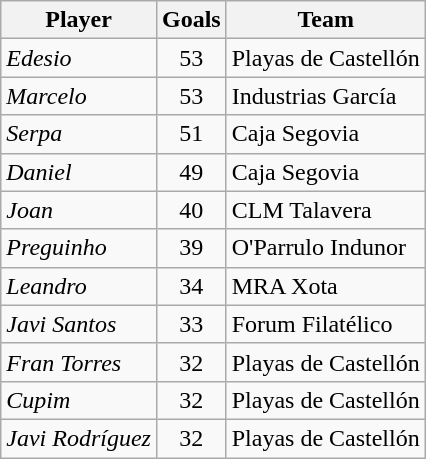<table class="wikitable">
<tr>
<th>Player</th>
<th>Goals</th>
<th>Team</th>
</tr>
<tr>
<td><em>Edesio</em></td>
<td style="text-align:center;">53</td>
<td>Playas de Castellón</td>
</tr>
<tr>
<td><em>Marcelo</em></td>
<td style="text-align:center;">53</td>
<td>Industrias García</td>
</tr>
<tr>
<td><em>Serpa</em></td>
<td style="text-align:center;">51</td>
<td>Caja Segovia</td>
</tr>
<tr>
<td><em>Daniel</em></td>
<td style="text-align:center;">49</td>
<td>Caja Segovia</td>
</tr>
<tr>
<td><em>Joan</em></td>
<td style="text-align:center;">40</td>
<td>CLM Talavera</td>
</tr>
<tr>
<td><em>Preguinho</em></td>
<td style="text-align:center;">39</td>
<td>O'Parrulo Indunor</td>
</tr>
<tr>
<td><em>Leandro</em></td>
<td style="text-align:center;">34</td>
<td>MRA Xota</td>
</tr>
<tr>
<td><em>Javi Santos</em></td>
<td style="text-align:center;">33</td>
<td>Forum Filatélico</td>
</tr>
<tr>
<td><em>Fran Torres</em></td>
<td style="text-align:center;">32</td>
<td>Playas de Castellón</td>
</tr>
<tr>
<td><em>Cupim</em></td>
<td style="text-align:center;">32</td>
<td>Playas de Castellón</td>
</tr>
<tr>
<td><em>Javi Rodríguez</em></td>
<td style="text-align:center;">32</td>
<td>Playas de Castellón</td>
</tr>
</table>
